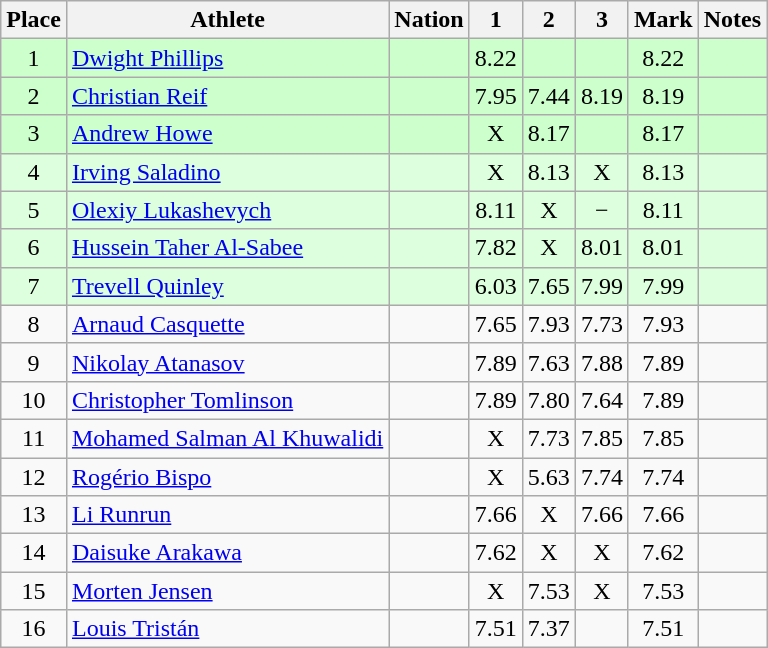<table class="wikitable sortable" style="text-align:center">
<tr>
<th>Place</th>
<th>Athlete</th>
<th>Nation</th>
<th>1</th>
<th>2</th>
<th>3</th>
<th>Mark</th>
<th>Notes</th>
</tr>
<tr style="background:#ccffcc;">
<td>1</td>
<td style="text-align:left"><a href='#'>Dwight Phillips</a></td>
<td align=left></td>
<td>8.22</td>
<td></td>
<td></td>
<td>8.22</td>
<td></td>
</tr>
<tr style="background:#ccffcc;">
<td>2</td>
<td style="text-align:left"><a href='#'>Christian Reif</a></td>
<td align=left></td>
<td>7.95</td>
<td>7.44</td>
<td>8.19</td>
<td>8.19</td>
<td> </td>
</tr>
<tr style="background:#ccffcc;">
<td>3</td>
<td style="text-align:left"><a href='#'>Andrew Howe</a></td>
<td align=left></td>
<td>X</td>
<td>8.17</td>
<td></td>
<td>8.17</td>
<td></td>
</tr>
<tr style="background:#ddffdd;">
<td>4</td>
<td style="text-align:left"><a href='#'>Irving Saladino</a></td>
<td align=left></td>
<td>X</td>
<td>8.13</td>
<td>X</td>
<td>8.13</td>
<td></td>
</tr>
<tr style="background:#ddffdd;">
<td>5</td>
<td style="text-align:left"><a href='#'>Olexiy Lukashevych</a></td>
<td align=left></td>
<td>8.11</td>
<td>X</td>
<td>−</td>
<td>8.11</td>
<td> </td>
</tr>
<tr style="background:#ddffdd;">
<td>6</td>
<td style="text-align:left"><a href='#'>Hussein Taher Al-Sabee</a></td>
<td align=left></td>
<td>7.82</td>
<td>X</td>
<td>8.01</td>
<td>8.01</td>
<td> </td>
</tr>
<tr style="background:#ddffdd;">
<td>7</td>
<td style="text-align:left"><a href='#'>Trevell Quinley</a></td>
<td align=left></td>
<td>6.03</td>
<td>7.65</td>
<td>7.99</td>
<td>7.99</td>
<td></td>
</tr>
<tr>
<td>8</td>
<td style="text-align:left"><a href='#'>Arnaud Casquette</a></td>
<td align=left></td>
<td>7.65</td>
<td>7.93</td>
<td>7.73</td>
<td>7.93</td>
<td></td>
</tr>
<tr>
<td>9</td>
<td style="text-align:left"><a href='#'>Nikolay Atanasov</a></td>
<td align=left></td>
<td>7.89</td>
<td>7.63</td>
<td>7.88</td>
<td>7.89</td>
<td></td>
</tr>
<tr>
<td>10</td>
<td style="text-align:left"><a href='#'>Christopher Tomlinson</a></td>
<td align=left></td>
<td>7.89</td>
<td>7.80</td>
<td>7.64</td>
<td>7.89</td>
<td></td>
</tr>
<tr>
<td>11</td>
<td style="text-align:left"><a href='#'>Mohamed Salman Al Khuwalidi</a></td>
<td align=left></td>
<td>X</td>
<td>7.73</td>
<td>7.85</td>
<td>7.85</td>
<td></td>
</tr>
<tr>
<td>12</td>
<td style="text-align:left"><a href='#'>Rogério Bispo</a></td>
<td align=left></td>
<td>X</td>
<td>5.63</td>
<td>7.74</td>
<td>7.74</td>
<td></td>
</tr>
<tr>
<td>13</td>
<td style="text-align:left"><a href='#'>Li Runrun</a></td>
<td align=left></td>
<td>7.66</td>
<td>X</td>
<td>7.66</td>
<td>7.66</td>
<td></td>
</tr>
<tr>
<td>14</td>
<td style="text-align:left"><a href='#'>Daisuke Arakawa</a></td>
<td align=left></td>
<td>7.62</td>
<td>X</td>
<td>X</td>
<td>7.62</td>
<td></td>
</tr>
<tr>
<td>15</td>
<td style="text-align:left"><a href='#'>Morten Jensen</a></td>
<td align=left></td>
<td>X</td>
<td>7.53</td>
<td>X</td>
<td>7.53</td>
<td></td>
</tr>
<tr>
<td>16</td>
<td style="text-align:left"><a href='#'>Louis Tristán</a></td>
<td align=left></td>
<td>7.51</td>
<td>7.37</td>
<td></td>
<td>7.51</td>
<td></td>
</tr>
</table>
